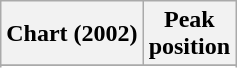<table class="wikitable sortable plainrowheaders" style="text-align:center">
<tr>
<th scope="col">Chart (2002)</th>
<th scope="col">Peak<br> position</th>
</tr>
<tr>
</tr>
<tr>
</tr>
</table>
